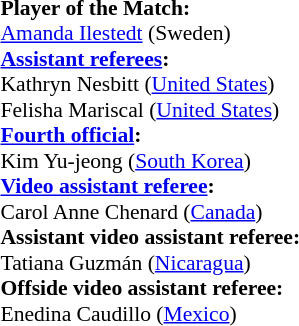<table style="width:100%; font-size:90%;">
<tr>
<td><br><strong>Player of the Match:</strong>
<br><a href='#'>Amanda Ilestedt</a> (Sweden)<br><strong><a href='#'>Assistant referees</a>:</strong>
<br>Kathryn Nesbitt (<a href='#'>United States</a>)
<br>Felisha Mariscal (<a href='#'>United States</a>)
<br><strong><a href='#'>Fourth official</a>:</strong>
<br>Kim Yu-jeong (<a href='#'>South Korea</a>)
<br><strong><a href='#'>Video assistant referee</a>:</strong>
<br>Carol Anne Chenard (<a href='#'>Canada</a>)
<br><strong>Assistant video assistant referee:</strong>
<br>Tatiana Guzmán (<a href='#'>Nicaragua</a>)
<br><strong>Offside video assistant referee:</strong>
<br>Enedina Caudillo (<a href='#'>Mexico</a>)</td>
</tr>
</table>
